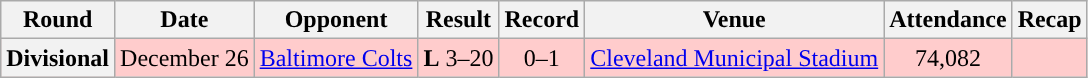<table class="wikitable" style="text-align:center">
<tr>
<th>Round</th>
<th>Date</th>
<th>Opponent</th>
<th>Result</th>
<th>Record</th>
<th>Venue</th>
<th>Attendance</th>
<th>Recap</th>
</tr>
<tr style="background:#fcc">
<th>Divisional</th>
<td>December 26</td>
<td><a href='#'>Baltimore Colts</a></td>
<td><strong>L</strong> 3–20</td>
<td>0–1</td>
<td><a href='#'>Cleveland Municipal Stadium</a></td>
<td>74,082</td>
<td></td>
</tr>
</table>
